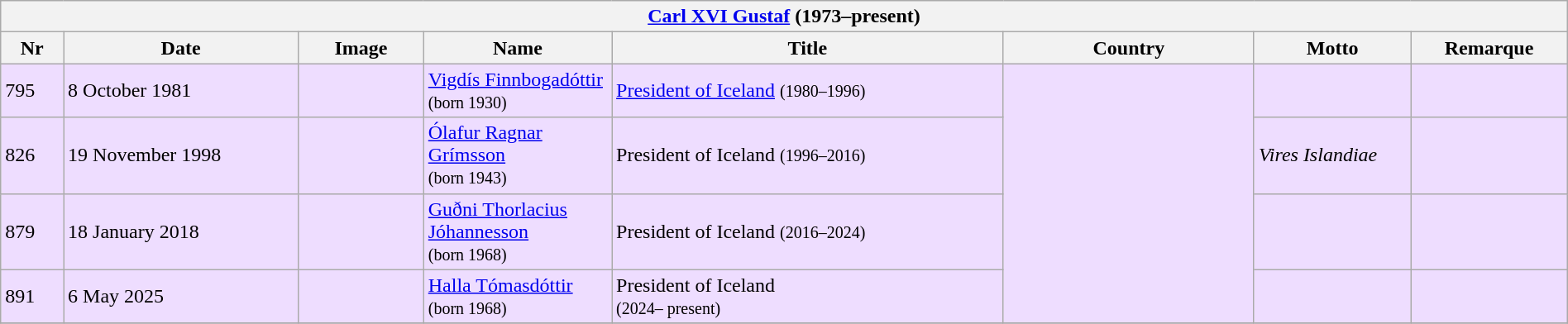<table class="wikitable" width=100%>
<tr>
<th colspan=8><a href='#'>Carl XVI Gustaf</a> (1973–present)</th>
</tr>
<tr>
<th width=4%>Nr</th>
<th width=15%>Date</th>
<th width=8%>Image</th>
<th width=12%>Name</th>
<th>Title</th>
<th width=16%>Country</th>
<th width=10%>Motto</th>
<th width=10%>Remarque</th>
</tr>
<tr bgcolor="#EEDDFF">
<td>795</td>
<td>8 October 1981</td>
<td></td>
<td><a href='#'>Vigdís Finnbogadóttir</a><br><small>(born 1930)</small></td>
<td><a href='#'>President of Iceland</a> <small>(1980–1996)</small></td>
<td rowspan="4"></td>
<td></td>
<td> </td>
</tr>
<tr bgcolor="#EEDDFF">
<td>826</td>
<td>19 November 1998</td>
<td></td>
<td><a href='#'>Ólafur Ragnar Grímsson</a><br><small>(born 1943)</small></td>
<td>President of Iceland <small>(1996–2016)</small></td>
<td><em>Vires Islandiae</em></td>
<td></td>
</tr>
<tr bgcolor="#EEDDFF">
<td>879</td>
<td>18 January 2018</td>
<td></td>
<td><a href='#'>Guðni Thorlacius Jóhannesson</a> <br><small>(born 1968)</small></td>
<td>President of Iceland <small>(2016–2024)</small></td>
<td></td>
<td></td>
</tr>
<tr bgcolor="#EEDDFF">
<td>891</td>
<td>6 May 2025</td>
<td></td>
<td><a href='#'>Halla Tómasdóttir</a> <br><small>(born 1968)</small></td>
<td>President of Iceland <br><small>(2024– present)</small></td>
<td></td>
<td></td>
</tr>
<tr>
</tr>
</table>
